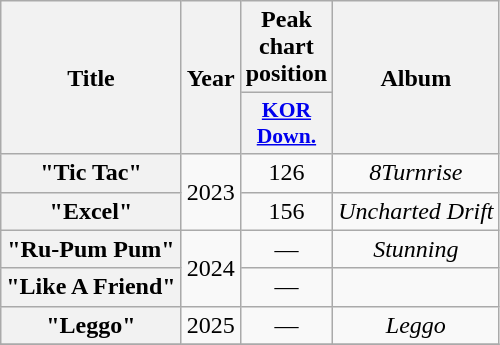<table class="wikitable plainrowheaders" style="text-align:center;">
<tr>
<th scope="col" rowspan="2">Title</th>
<th scope="col" rowspan="2">Year</th>
<th colspan="1">Peak chart position</th>
<th scope="col" rowspan="2">Album</th>
</tr>
<tr>
<th scope="col" style="width:3em;font-size:90%"><a href='#'>KOR<br>Down.</a><br></th>
</tr>
<tr>
<th scope="row">"Tic Tac"</th>
<td rowspan="2">2023</td>
<td>126</td>
<td><em>8Turnrise</em></td>
</tr>
<tr>
<th scope="row">"Excel"</th>
<td>156</td>
<td><em>Uncharted Drift</em></td>
</tr>
<tr>
<th scope="row">"Ru-Pum Pum"</th>
<td rowspan="2">2024</td>
<td>—</td>
<td><em>Stunning</em></td>
</tr>
<tr>
<th scope="row">"Like A Friend"</th>
<td>—</td>
<td></td>
</tr>
<tr>
<th scope="row">"Leggo"</th>
<td>2025</td>
<td>—</td>
<td><em>Leggo</em></td>
</tr>
<tr>
</tr>
</table>
